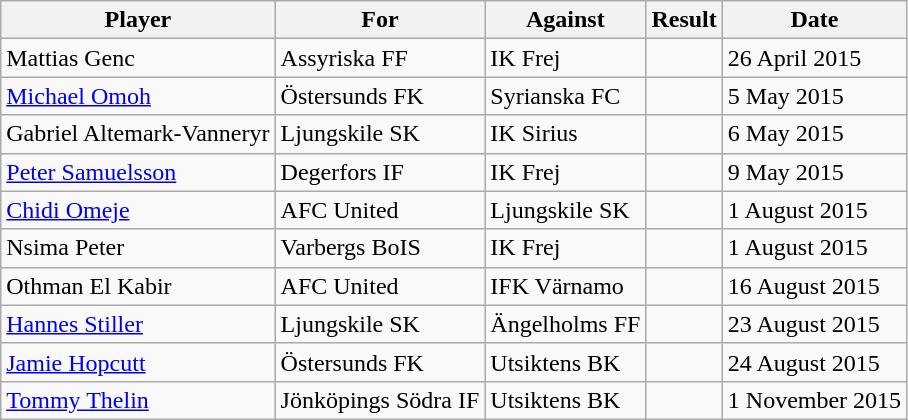<table class="wikitable sortable">
<tr>
<th>Player</th>
<th>For</th>
<th>Against</th>
<th align=center>Result</th>
<th>Date</th>
</tr>
<tr>
<td> Mattias Genc</td>
<td>Assyriska FF</td>
<td>IK Frej</td>
<td align=center></td>
<td>26 April 2015</td>
</tr>
<tr>
<td> <a href='#'>Michael Omoh</a></td>
<td>Östersunds FK</td>
<td>Syrianska FC</td>
<td align=center></td>
<td>5 May 2015</td>
</tr>
<tr>
<td> Gabriel Altemark-Vanneryr</td>
<td>Ljungskile SK</td>
<td>IK Sirius</td>
<td align=center></td>
<td>6 May 2015</td>
</tr>
<tr>
<td> <a href='#'>Peter Samuelsson</a></td>
<td>Degerfors IF</td>
<td>IK Frej</td>
<td align=center></td>
<td>9 May 2015</td>
</tr>
<tr>
<td> <a href='#'>Chidi Omeje</a></td>
<td>AFC United</td>
<td>Ljungskile SK</td>
<td align=center></td>
<td>1 August 2015</td>
</tr>
<tr>
<td> Nsima Peter</td>
<td>Varbergs BoIS</td>
<td>IK Frej</td>
<td align=center></td>
<td>1 August 2015</td>
</tr>
<tr>
<td> Othman El Kabir</td>
<td>AFC United</td>
<td>IFK Värnamo</td>
<td align=center></td>
<td>16 August 2015</td>
</tr>
<tr>
<td> <a href='#'>Hannes Stiller</a></td>
<td>Ljungskile SK</td>
<td>Ängelholms FF</td>
<td align=center></td>
<td>23 August 2015</td>
</tr>
<tr>
<td> <a href='#'>Jamie Hopcutt</a></td>
<td>Östersunds FK</td>
<td>Utsiktens BK</td>
<td align=center></td>
<td>24 August 2015</td>
</tr>
<tr>
<td> <a href='#'>Tommy Thelin</a></td>
<td>Jönköpings Södra IF</td>
<td>Utsiktens BK</td>
<td align=center></td>
<td>1 November 2015</td>
</tr>
</table>
